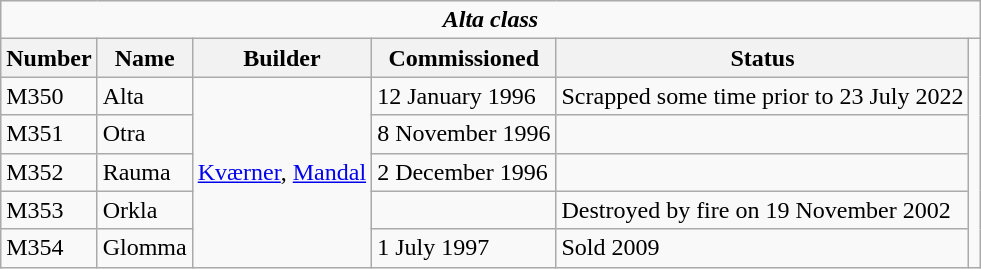<table class="wikitable">
<tr>
<td colspan=6 align=center><strong><em>Alta<em> class<strong></td>
</tr>
<tr>
<th>Number</th>
<th>Name</th>
<th>Builder</th>
<th>Commissioned</th>
<th>Status</th>
<td rowspan=6></td>
</tr>
<tr>
<td>M350</td>
<td></em>Alta<em></td>
<td rowspan=5><a href='#'>Kværner</a>, <a href='#'>Mandal</a></td>
<td>12 January 1996</td>
<td>Scrapped some time prior to 23 July 2022</td>
</tr>
<tr>
<td>M351</td>
<td></em>Otra<em></td>
<td>8 November 1996</td>
<td></td>
</tr>
<tr>
<td>M352</td>
<td></em>Rauma<em></td>
<td>2 December 1996</td>
<td></td>
</tr>
<tr>
<td>M353</td>
<td></em>Orkla<em></td>
<td></td>
<td>Destroyed by fire on 19 November 2002</td>
</tr>
<tr>
<td>M354</td>
<td></em>Glomma<em></td>
<td>1 July 1997</td>
<td>Sold 2009</td>
</tr>
</table>
